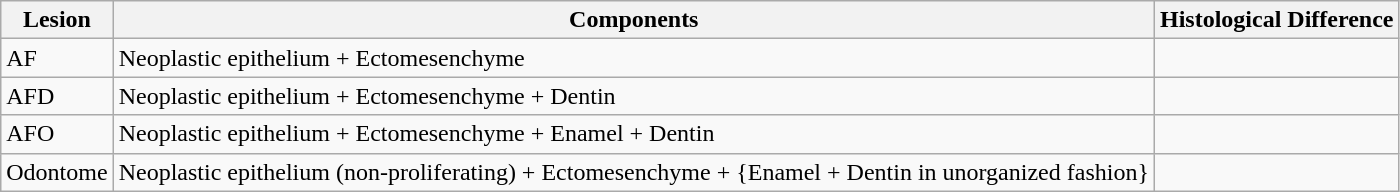<table class="wikitable">
<tr>
<th>Lesion</th>
<th>Components</th>
<th>Histological Difference</th>
</tr>
<tr>
<td>AF</td>
<td>Neoplastic epithelium + Ectomesenchyme</td>
<td></td>
</tr>
<tr>
<td>AFD</td>
<td>Neoplastic epithelium + Ectomesenchyme + Dentin</td>
<td></td>
</tr>
<tr>
<td>AFO</td>
<td>Neoplastic epithelium + Ectomesenchyme + Enamel + Dentin</td>
<td></td>
</tr>
<tr>
<td>Odontome</td>
<td>Neoplastic epithelium (non-proliferating) + Ectomesenchyme + {Enamel + Dentin in unorganized fashion}</td>
<td></td>
</tr>
</table>
